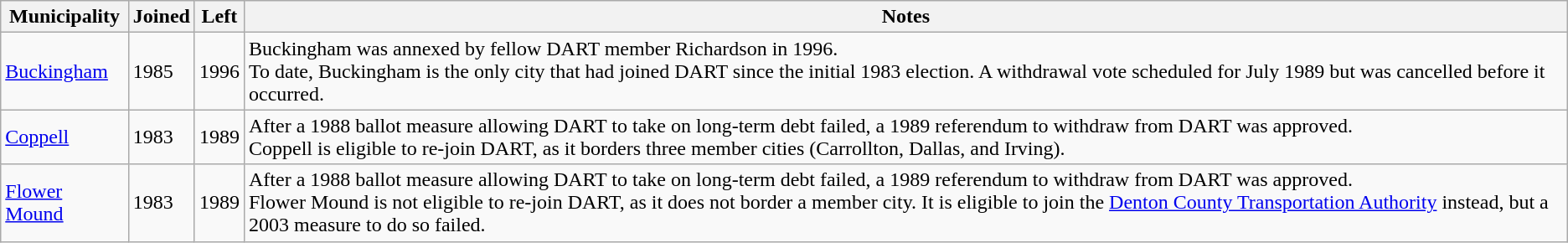<table class="wikitable">
<tr>
<th>Municipality</th>
<th>Joined</th>
<th>Left</th>
<th>Notes</th>
</tr>
<tr>
<td><a href='#'>Buckingham</a></td>
<td>1985</td>
<td>1996</td>
<td>Buckingham was annexed by fellow DART member Richardson in 1996.<br>To date, Buckingham is the only city that had joined DART since the initial 1983 election. A withdrawal vote scheduled for July 1989 but was cancelled before it occurred.</td>
</tr>
<tr>
<td><a href='#'>Coppell</a></td>
<td>1983</td>
<td>1989</td>
<td>After a 1988 ballot measure allowing DART to take on long-term debt failed, a 1989 referendum to withdraw from DART was approved.<br>Coppell is eligible to re-join DART, as it borders three member cities (Carrollton, Dallas, and Irving).</td>
</tr>
<tr>
<td><a href='#'>Flower Mound</a></td>
<td>1983</td>
<td>1989</td>
<td>After a 1988 ballot measure allowing DART to take on long-term debt failed, a 1989 referendum to withdraw from DART was approved.<br>Flower Mound is not eligible to re-join DART, as it does not border a member city. It is eligible to join the <a href='#'>Denton County Transportation Authority</a> instead, but a 2003 measure to do so failed.</td>
</tr>
</table>
